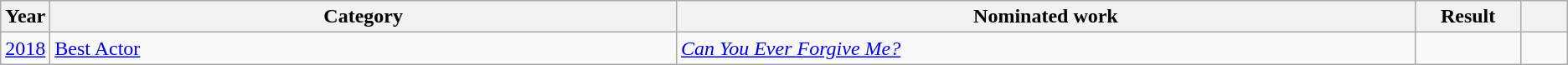<table class=wikitable>
<tr>
<th scope="col" style="width:1em;">Year</th>
<th scope="col" style="width:33em;">Category</th>
<th scope="col" style="width:39em;">Nominated work</th>
<th scope="col" style="width:5em;">Result</th>
<th scope="col" style="width:2em;"></th>
</tr>
<tr>
<td><a href='#'>2018</a></td>
<td><a href='#'>Best Actor</a></td>
<td><em><a href='#'>Can You Ever Forgive Me?</a></em></td>
<td></td>
<td style="text-align:center;"></td>
</tr>
</table>
